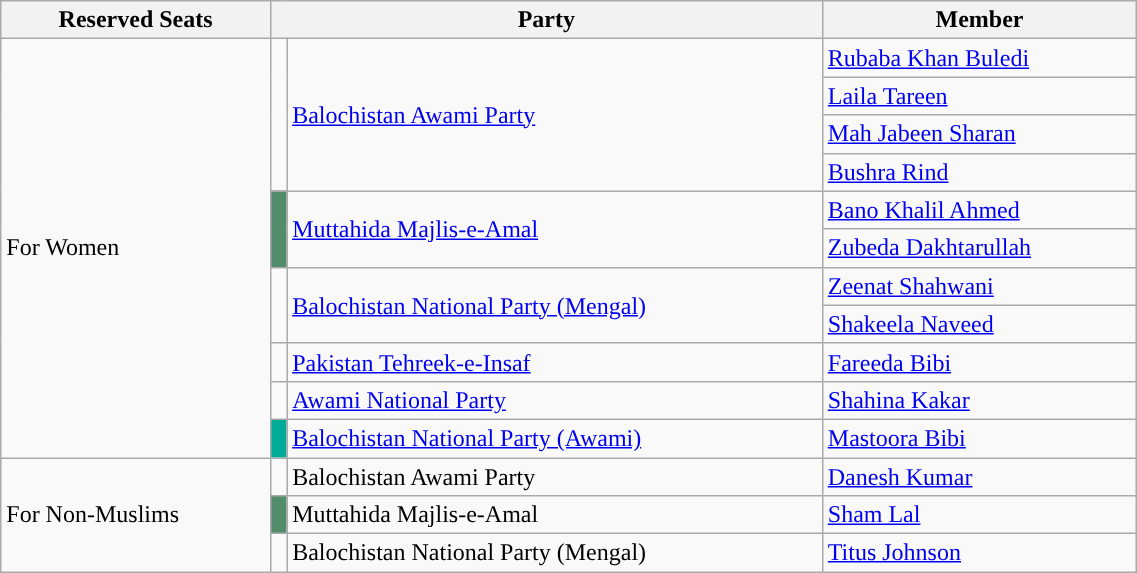<table class="wikitable sortable" style="width: 60%;">
<tr>
<th class="wikitable">Reserved Seats</th>
<th colspan="2">Party</th>
<th>Member</th>
</tr>
<tr>
<td rowspan="11">For Women</td>
<td rowspan="4" style="background-color:"></td>
<td rowspan="4"><a href='#'>Balochistan Awami Party</a></td>
<td><a href='#'>Rubaba Khan Buledi</a></td>
</tr>
<tr>
<td><a href='#'>Laila Tareen</a></td>
</tr>
<tr>
<td><a href='#'>Mah Jabeen Sharan</a></td>
</tr>
<tr>
<td><a href='#'>Bushra Rind</a></td>
</tr>
<tr>
<td rowspan="2" style="background-color:#528d6b"></td>
<td rowspan="2"><a href='#'>Muttahida Majlis-e-Amal</a></td>
<td><a href='#'>Bano Khalil Ahmed</a></td>
</tr>
<tr>
<td><a href='#'>Zubeda Dakhtarullah</a></td>
</tr>
<tr>
<td rowspan="2" style="background-color:"></td>
<td rowspan="2"><a href='#'>Balochistan National Party (Mengal)</a></td>
<td><a href='#'>Zeenat Shahwani</a></td>
</tr>
<tr>
<td><a href='#'>Shakeela Naveed</a></td>
</tr>
<tr>
<td bgcolor=></td>
<td><a href='#'>Pakistan Tehreek-e-Insaf</a></td>
<td><a href='#'>Fareeda Bibi</a></td>
</tr>
<tr>
<td bgcolor=></td>
<td><a href='#'>Awami National Party</a></td>
<td><a href='#'>Shahina Kakar</a></td>
</tr>
<tr>
<td bgcolor=#00ab97></td>
<td><a href='#'>Balochistan National Party (Awami)</a></td>
<td><a href='#'>Mastoora Bibi</a></td>
</tr>
<tr>
<td rowspan="3">For Non-Muslims</td>
<td bgcolor=></td>
<td>Balochistan Awami Party</td>
<td><a href='#'>Danesh Kumar</a></td>
</tr>
<tr>
<td bgcolor=#528d6b></td>
<td>Muttahida Majlis-e-Amal</td>
<td><a href='#'>Sham Lal</a></td>
</tr>
<tr>
<td bgcolor=></td>
<td>Balochistan National Party (Mengal)</td>
<td><a href='#'>Titus Johnson</a></td>
</tr>
</table>
